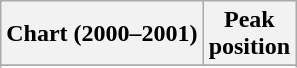<table class="wikitable sortable">
<tr>
<th align="left">Chart (2000–2001)</th>
<th align="center">Peak<br>position</th>
</tr>
<tr>
</tr>
<tr>
</tr>
<tr>
</tr>
</table>
